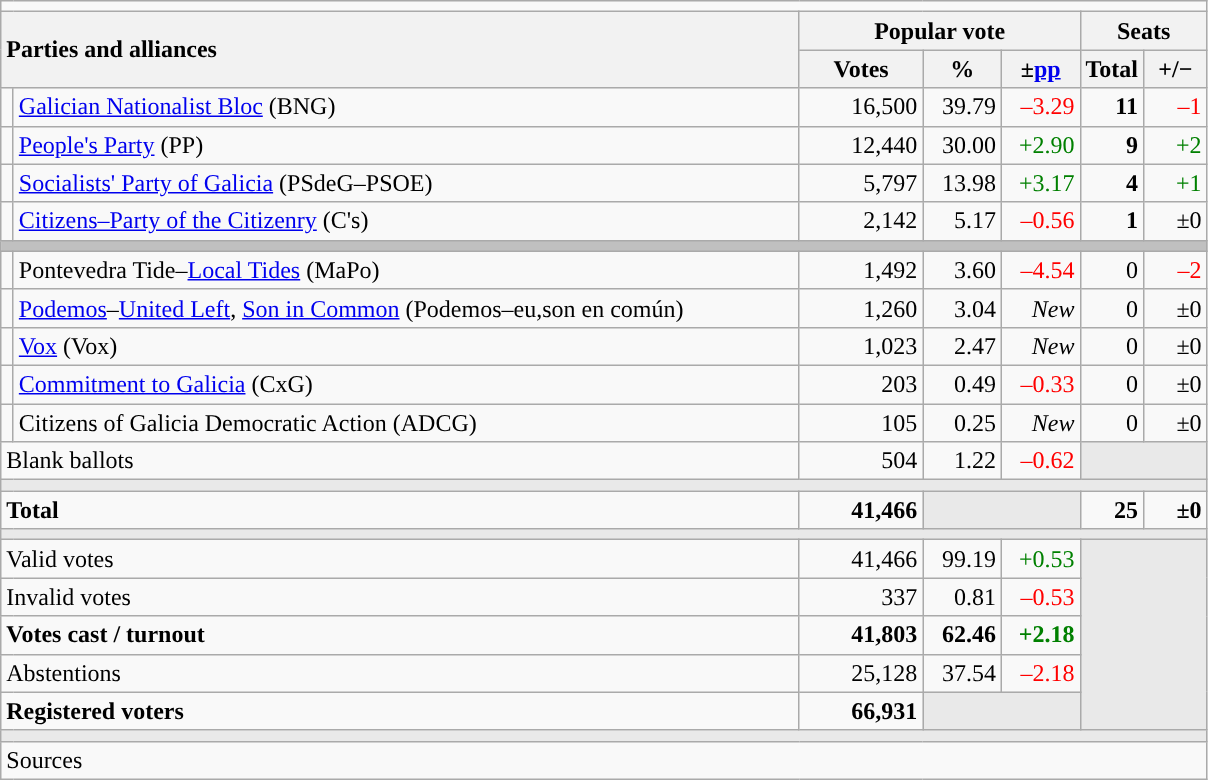<table class="wikitable" style="text-align:right;">
<tr>
<td colspan="7"></td>
</tr>
<tr>
<th style="text-align:left;" rowspan="2" colspan="2" width="525">Parties and alliances</th>
<th colspan="3">Popular vote</th>
<th colspan="2">Seats</th>
</tr>
<tr>
<th width="75">Votes</th>
<th width="45">%</th>
<th width="45">±<a href='#'>pp</a></th>
<th width="35">Total</th>
<th width="35">+/−</th>
</tr>
<tr>
<td width="1" style="color:inherit;background:"></td>
<td align="left"><a href='#'>Galician Nationalist Bloc</a> (BNG)</td>
<td>16,500</td>
<td>39.79</td>
<td style="color:red;">–3.29</td>
<td><strong>11</strong></td>
<td style="color:red;">–1</td>
</tr>
<tr>
<td style="color:inherit;background:"></td>
<td align="left"><a href='#'>People's Party</a> (PP)</td>
<td>12,440</td>
<td>30.00</td>
<td style="color:green;">+2.90</td>
<td><strong>9</strong></td>
<td style="color:green;">+2</td>
</tr>
<tr>
<td style="color:inherit;background:"></td>
<td align="left"><a href='#'>Socialists' Party of Galicia</a> (PSdeG–PSOE)</td>
<td>5,797</td>
<td>13.98</td>
<td style="color:green;">+3.17</td>
<td><strong>4</strong></td>
<td style="color:green;">+1</td>
</tr>
<tr>
<td style="color:inherit;background:"></td>
<td align="left"><a href='#'>Citizens–Party of the Citizenry</a> (C's)</td>
<td>2,142</td>
<td>5.17</td>
<td style="color:red;">–0.56</td>
<td><strong>1</strong></td>
<td>±0</td>
</tr>
<tr>
<td colspan="7" bgcolor="#C0C0C0"></td>
</tr>
<tr>
<td style="color:inherit;background:"></td>
<td align="left">Pontevedra Tide–<a href='#'>Local Tides</a> (MaPo)</td>
<td>1,492</td>
<td>3.60</td>
<td style="color:red;">–4.54</td>
<td>0</td>
<td style="color:red;">–2</td>
</tr>
<tr>
<td style="color:inherit;background:"></td>
<td align="left"><a href='#'>Podemos</a>–<a href='#'>United Left</a>, <a href='#'>Son in Common</a> (Podemos–eu,son en común)</td>
<td>1,260</td>
<td>3.04</td>
<td><em>New</em></td>
<td>0</td>
<td>±0</td>
</tr>
<tr>
<td style="color:inherit;background:"></td>
<td align="left"><a href='#'>Vox</a> (Vox)</td>
<td>1,023</td>
<td>2.47</td>
<td><em>New</em></td>
<td>0</td>
<td>±0</td>
</tr>
<tr>
<td style="color:inherit;background:"></td>
<td align="left"><a href='#'>Commitment to Galicia</a> (CxG)</td>
<td>203</td>
<td>0.49</td>
<td style="color:red;">–0.33</td>
<td>0</td>
<td>±0</td>
</tr>
<tr>
<td style="color:inherit;background:"></td>
<td align="left">Citizens of Galicia Democratic Action (ADCG)</td>
<td>105</td>
<td>0.25</td>
<td><em>New</em></td>
<td>0</td>
<td>±0</td>
</tr>
<tr>
<td align="left" colspan="2">Blank ballots</td>
<td>504</td>
<td>1.22</td>
<td style="color:red;">–0.62</td>
<td bgcolor="#E9E9E9" colspan="2"></td>
</tr>
<tr>
<td colspan="7" bgcolor="#E9E9E9"></td>
</tr>
<tr style="font-weight:bold;">
<td align="left" colspan="2">Total</td>
<td>41,466</td>
<td bgcolor="#E9E9E9" colspan="2"></td>
<td>25</td>
<td>±0</td>
</tr>
<tr>
<td colspan="7" bgcolor="#E9E9E9"></td>
</tr>
<tr>
<td align="left" colspan="2">Valid votes</td>
<td>41,466</td>
<td>99.19</td>
<td style="color:green;">+0.53</td>
<td bgcolor="#E9E9E9" colspan="2" rowspan="5"></td>
</tr>
<tr>
<td align="left" colspan="2">Invalid votes</td>
<td>337</td>
<td>0.81</td>
<td style="color:red;">–0.53</td>
</tr>
<tr style="font-weight:bold;">
<td align="left" colspan="2">Votes cast / turnout</td>
<td>41,803</td>
<td>62.46</td>
<td style="color:green;">+2.18</td>
</tr>
<tr>
<td align="left" colspan="2">Abstentions</td>
<td>25,128</td>
<td>37.54</td>
<td style="color:red;">–2.18</td>
</tr>
<tr style="font-weight:bold;">
<td align="left" colspan="2">Registered voters</td>
<td>66,931</td>
<td bgcolor="#E9E9E9" colspan="2"></td>
</tr>
<tr>
<td colspan="7" bgcolor="#E9E9E9"></td>
</tr>
<tr>
<td align="left" colspan="7">Sources</td>
</tr>
</table>
